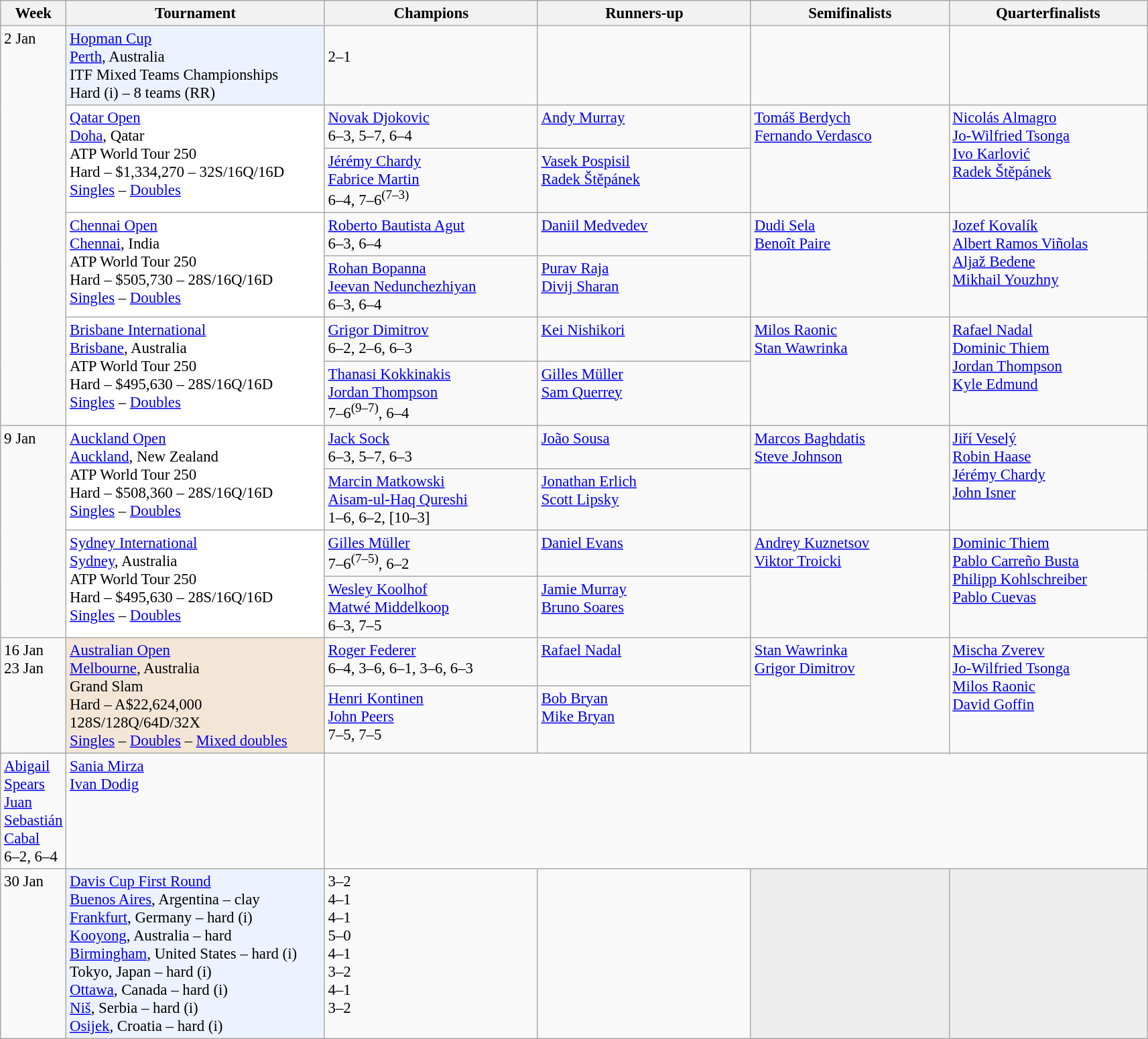<table class=wikitable style=font-size:95%>
<tr>
<th style="width:48px;">Week</th>
<th style="width:250px;">Tournament</th>
<th style="width:205px;">Champions</th>
<th style="width:205px;">Runners-up</th>
<th style="width:190px;">Semifinalists</th>
<th style="width:190px;">Quarterfinalists</th>
</tr>
<tr valign=top>
<td rowspan=7>2 Jan</td>
<td style="background:#ECF2FF;"><a href='#'>Hopman Cup</a><br><a href='#'>Perth</a>, Australia<br>ITF Mixed Teams Championships<br> Hard (i) – 8 teams (RR)</td>
<td><br> 2–1</td>
<td></td>
<td><br><br></td>
<td><br><br></td>
</tr>
<tr valign=top>
<td bgcolor=#ffffff rowspan=2><a href='#'>Qatar Open</a><br> <a href='#'>Doha</a>, Qatar<br>ATP World Tour 250<br>Hard – $1,334,270 – 32S/16Q/16D<br> <a href='#'>Singles</a> – <a href='#'>Doubles</a></td>
<td> <a href='#'>Novak Djokovic</a><br>6–3, 5–7, 6–4</td>
<td> <a href='#'>Andy Murray</a></td>
<td rowspan=2> <a href='#'>Tomáš Berdych</a><br> <a href='#'>Fernando Verdasco</a></td>
<td rowspan=2> <a href='#'>Nicolás Almagro</a><br> <a href='#'>Jo-Wilfried Tsonga</a><br>  <a href='#'>Ivo Karlović</a> <br> <a href='#'>Radek Štěpánek</a></td>
</tr>
<tr valign=top>
<td> <a href='#'>Jérémy Chardy</a><br> <a href='#'>Fabrice Martin</a><br>6–4, 7–6<sup>(7–3)</sup></td>
<td> <a href='#'>Vasek Pospisil</a><br> <a href='#'>Radek Štěpánek</a></td>
</tr>
<tr valign=top>
<td bgcolor=#ffffff rowspan=2><a href='#'>Chennai Open</a><br> <a href='#'>Chennai</a>, India<br>ATP World Tour 250<br>Hard – $505,730 – 28S/16Q/16D<br> <a href='#'>Singles</a> – <a href='#'>Doubles</a></td>
<td> <a href='#'>Roberto Bautista Agut</a><br>6–3, 6–4</td>
<td> <a href='#'>Daniil Medvedev</a></td>
<td rowspan=2> <a href='#'>Dudi Sela</a><br> <a href='#'>Benoît Paire</a></td>
<td rowspan=2> <a href='#'>Jozef Kovalík</a> <br> <a href='#'>Albert Ramos Viñolas</a> <br>  <a href='#'>Aljaž Bedene</a><br> <a href='#'>Mikhail Youzhny</a></td>
</tr>
<tr valign=top>
<td> <a href='#'>Rohan Bopanna</a><br> <a href='#'>Jeevan Nedunchezhiyan</a> <br>6–3, 6–4</td>
<td> <a href='#'>Purav Raja</a><br> <a href='#'>Divij Sharan</a></td>
</tr>
<tr valign=top>
<td bgcolor=#ffffff rowspan=2><a href='#'>Brisbane International</a><br> <a href='#'>Brisbane</a>, Australia<br>ATP World Tour 250<br>Hard – $495,630 – 28S/16Q/16D<br> <a href='#'>Singles</a> – <a href='#'>Doubles</a></td>
<td> <a href='#'>Grigor Dimitrov</a> <br> 6–2, 2–6, 6–3</td>
<td> <a href='#'>Kei Nishikori</a></td>
<td rowspan=2> <a href='#'>Milos Raonic</a><br> <a href='#'>Stan Wawrinka</a></td>
<td rowspan=2> <a href='#'>Rafael Nadal</a><br> <a href='#'>Dominic Thiem</a> <br>  <a href='#'>Jordan Thompson</a><br> <a href='#'>Kyle Edmund</a></td>
</tr>
<tr valign=top>
<td> <a href='#'>Thanasi Kokkinakis</a><br>  <a href='#'>Jordan Thompson</a><br> 7–6<sup>(9–7)</sup>, 6–4</td>
<td> <a href='#'>Gilles Müller</a><br> <a href='#'>Sam Querrey</a></td>
</tr>
<tr valign=top>
<td rowspan=4>9 Jan</td>
<td bgcolor=#ffffff rowspan=2><a href='#'>Auckland Open</a><br> <a href='#'>Auckland</a>, New Zealand <br>ATP World Tour 250<br>Hard – $508,360 – 28S/16Q/16D<br> <a href='#'>Singles</a> – <a href='#'>Doubles</a></td>
<td> <a href='#'>Jack Sock</a><br>6–3, 5–7, 6–3</td>
<td> <a href='#'>João Sousa</a></td>
<td rowspan=2> <a href='#'>Marcos Baghdatis</a> <br> <a href='#'>Steve Johnson</a></td>
<td rowspan=2> <a href='#'>Jiří Veselý</a> <br> <a href='#'>Robin Haase</a> <br>  <a href='#'>Jérémy Chardy</a><br>  <a href='#'>John Isner</a></td>
</tr>
<tr valign=top>
<td> <a href='#'>Marcin Matkowski</a><br> <a href='#'>Aisam-ul-Haq Qureshi</a><br> 1–6, 6–2, [10–3]</td>
<td> <a href='#'>Jonathan Erlich</a><br> <a href='#'>Scott Lipsky</a></td>
</tr>
<tr valign=top>
<td bgcolor=#ffffff rowspan=2><a href='#'>Sydney International</a><br> <a href='#'>Sydney</a>, Australia<br>ATP World Tour 250<br>Hard – $495,630 – 28S/16Q/16D<br> <a href='#'>Singles</a> – <a href='#'>Doubles</a></td>
<td> <a href='#'>Gilles Müller</a><br>7–6<sup>(7–5)</sup>, 6–2</td>
<td> <a href='#'>Daniel Evans</a></td>
<td rowspan=2> <a href='#'>Andrey Kuznetsov</a><br>  <a href='#'>Viktor Troicki</a></td>
<td rowspan=2> <a href='#'>Dominic Thiem</a><br> <a href='#'>Pablo Carreño Busta</a>  <br>  <a href='#'>Philipp Kohlschreiber</a> <br>  <a href='#'>Pablo Cuevas</a></td>
</tr>
<tr valign=top>
<td> <a href='#'>Wesley Koolhof</a><br> <a href='#'>Matwé Middelkoop</a><br>6–3, 7–5</td>
<td> <a href='#'>Jamie Murray</a><br> <a href='#'>Bruno Soares</a></td>
</tr>
<tr valign=top>
<td rowspan=3>16 Jan<br>23 Jan</td>
<td bgcolor=#F3E6D7 rowspan=3><a href='#'>Australian Open</a><br> <a href='#'>Melbourne</a>, Australia<br>Grand Slam<br>Hard – A$22,624,000<br>128S/128Q/64D/32X<br> <a href='#'>Singles</a> – <a href='#'>Doubles</a> – <a href='#'>Mixed doubles</a></td>
<td style="text-align:left;"> <a href='#'>Roger Federer</a><br>6–4, 3–6, 6–1, 3–6, 6–3</td>
<td> <a href='#'>Rafael Nadal</a></td>
<td rowspan=3> <a href='#'>Stan Wawrinka</a><br> <a href='#'>Grigor Dimitrov</a></td>
<td rowspan=3> <a href='#'>Mischa Zverev</a> <br> <a href='#'>Jo-Wilfried Tsonga</a><br> <a href='#'>Milos Raonic</a><br> <a href='#'>David Goffin</a></td>
</tr>
<tr valign=top>
<td> <a href='#'>Henri Kontinen</a><br> <a href='#'>John Peers</a><br>7–5, 7–5</td>
<td> <a href='#'>Bob Bryan</a><br> <a href='#'>Mike Bryan</a></td>
</tr>
<tr valign=top>
</tr>
<tr valign=top>
<td> <a href='#'>Abigail Spears</a><br>  <a href='#'>Juan Sebastián Cabal</a><br>6–2, 6–4</td>
<td> <a href='#'>Sania Mirza</a> <br>  <a href='#'>Ivan Dodig</a></td>
</tr>
<tr valign=top>
<td>30 Jan</td>
<td bgcolor=#ECF2FF><a href='#'>Davis Cup First Round</a><br><a href='#'>Buenos Aires</a>, Argentina – clay<br> <a href='#'>Frankfurt</a>, Germany – hard (i)<br><a href='#'>Kooyong</a>, Australia – hard<br><a href='#'>Birmingham</a>, United States – hard (i)<br>Tokyo, Japan – hard (i)<br><a href='#'>Ottawa</a>, Canada – hard (i)<br><a href='#'>Niš</a>, Serbia – hard (i)<br><a href='#'>Osijek</a>, Croatia – hard (i)<br></td>
<td> 3–2<br> 4–1<br> 4–1<br> 5–0<br> 4–1<br> 3–2<br> 4–1<br> 3–2</td>
<td><br><br><br><br><br><br><br></td>
<td bgcolor="#ededed"></td>
<td bgcolor="#ededed"></td>
</tr>
</table>
